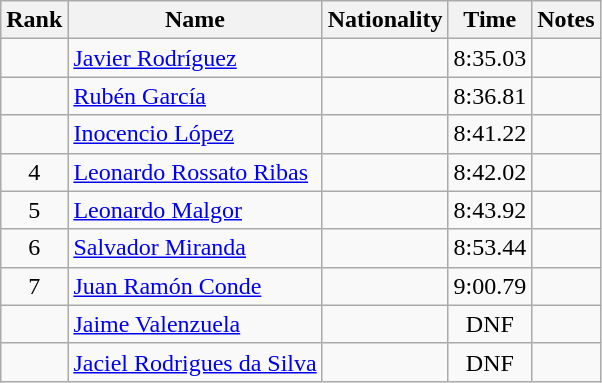<table class="wikitable sortable" style="text-align:center">
<tr>
<th>Rank</th>
<th>Name</th>
<th>Nationality</th>
<th>Time</th>
<th>Notes</th>
</tr>
<tr>
<td align=center></td>
<td align=left><a href='#'>Javier Rodríguez</a></td>
<td align=left></td>
<td>8:35.03</td>
<td></td>
</tr>
<tr>
<td align=center></td>
<td align=left><a href='#'>Rubén García</a></td>
<td align=left></td>
<td>8:36.81</td>
<td></td>
</tr>
<tr>
<td align=center></td>
<td align=left><a href='#'>Inocencio López</a></td>
<td align=left></td>
<td>8:41.22</td>
<td></td>
</tr>
<tr>
<td align=center>4</td>
<td align=left><a href='#'>Leonardo Rossato Ribas</a></td>
<td align=left></td>
<td>8:42.02</td>
<td></td>
</tr>
<tr>
<td align=center>5</td>
<td align=left><a href='#'>Leonardo Malgor</a></td>
<td align=left></td>
<td>8:43.92</td>
<td></td>
</tr>
<tr>
<td align=center>6</td>
<td align=left><a href='#'>Salvador Miranda</a></td>
<td align=left></td>
<td>8:53.44</td>
<td></td>
</tr>
<tr>
<td align=center>7</td>
<td align=left><a href='#'>Juan Ramón Conde</a></td>
<td align=left></td>
<td>9:00.79</td>
<td></td>
</tr>
<tr>
<td align=center></td>
<td align=left><a href='#'>Jaime Valenzuela</a></td>
<td align=left></td>
<td>DNF</td>
<td></td>
</tr>
<tr>
<td align=center></td>
<td align=left><a href='#'>Jaciel Rodrigues da Silva</a></td>
<td align=left></td>
<td>DNF</td>
<td></td>
</tr>
</table>
